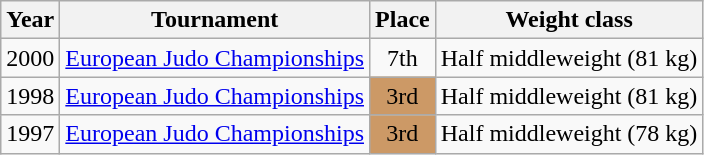<table class=wikitable>
<tr>
<th>Year</th>
<th>Tournament</th>
<th>Place</th>
<th>Weight class</th>
</tr>
<tr>
<td>2000</td>
<td><a href='#'>European Judo Championships</a></td>
<td align="center">7th</td>
<td>Half middleweight (81 kg)</td>
</tr>
<tr>
<td>1998</td>
<td><a href='#'>European Judo Championships</a></td>
<td bgcolor="cc9966" align="center">3rd</td>
<td>Half middleweight (81 kg)</td>
</tr>
<tr>
<td>1997</td>
<td><a href='#'>European Judo Championships</a></td>
<td bgcolor="cc9966" align="center">3rd</td>
<td>Half middleweight (78 kg)</td>
</tr>
</table>
